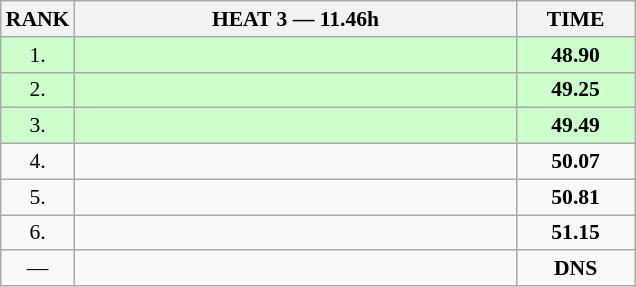<table class="wikitable" style="border-collapse: collapse; font-size: 90%;">
<tr>
<th>RANK</th>
<th style="width: 20em">HEAT 3 — 11.46h</th>
<th style="width: 5em">TIME</th>
</tr>
<tr style="background:#ccffcc;">
<td align="center">1.</td>
<td></td>
<td align="center"><strong>48.90</strong></td>
</tr>
<tr style="background:#ccffcc;">
<td align="center">2.</td>
<td></td>
<td align="center"><strong>49.25</strong></td>
</tr>
<tr style="background:#ccffcc;">
<td align="center">3.</td>
<td></td>
<td align="center"><strong>49.49</strong></td>
</tr>
<tr>
<td align="center">4.</td>
<td></td>
<td align="center"><strong>50.07</strong></td>
</tr>
<tr>
<td align="center">5.</td>
<td></td>
<td align="center"><strong>50.81</strong></td>
</tr>
<tr>
<td align="center">6.</td>
<td></td>
<td align="center"><strong>51.15</strong></td>
</tr>
<tr>
<td align="center">—</td>
<td></td>
<td align="center"><strong>DNS</strong></td>
</tr>
</table>
